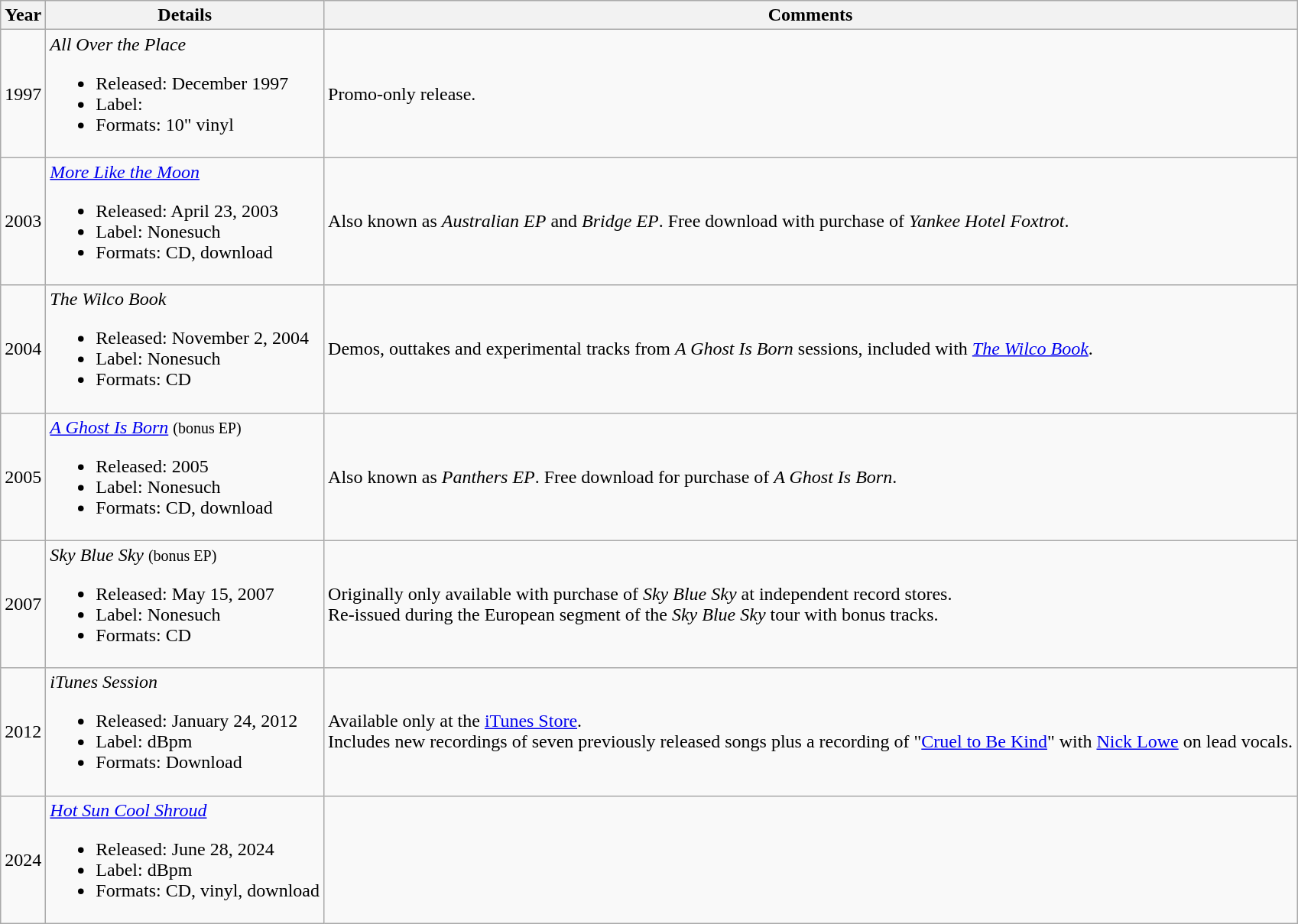<table class="wikitable">
<tr>
<th>Year</th>
<th>Details</th>
<th>Comments</th>
</tr>
<tr>
<td>1997</td>
<td><em>All Over the Place</em><br><ul><li>Released: December 1997</li><li>Label:</li><li>Formats: 10" vinyl</li></ul></td>
<td>Promo-only release.</td>
</tr>
<tr>
<td>2003</td>
<td><em><a href='#'>More Like the Moon</a></em><br><ul><li>Released: April 23, 2003</li><li>Label: Nonesuch</li><li>Formats: CD, download</li></ul></td>
<td>Also known as <em>Australian EP</em> and <em>Bridge EP</em>. Free download with purchase of <em>Yankee Hotel Foxtrot</em>.</td>
</tr>
<tr>
<td>2004</td>
<td><em>The Wilco Book</em><br><ul><li>Released: November 2, 2004</li><li>Label: Nonesuch</li><li>Formats: CD</li></ul></td>
<td>Demos, outtakes and experimental tracks from <em>A Ghost Is Born</em> sessions, included with <em><a href='#'>The Wilco Book</a></em>.</td>
</tr>
<tr>
<td>2005</td>
<td><em><a href='#'>A Ghost Is Born</a></em> <small>(bonus EP)</small><br><ul><li>Released: 2005</li><li>Label: Nonesuch</li><li>Formats: CD, download</li></ul></td>
<td>Also known as <em>Panthers EP</em>. Free download for purchase of <em>A Ghost Is Born</em>.</td>
</tr>
<tr>
<td>2007</td>
<td><em>Sky Blue Sky</em> <small>(bonus EP)</small><br><ul><li>Released: May 15, 2007</li><li>Label: Nonesuch</li><li>Formats: CD</li></ul></td>
<td>Originally only available with purchase of <em>Sky Blue Sky</em> at independent record stores.<br> Re-issued during the European segment of the <em>Sky Blue Sky</em> tour with bonus tracks.</td>
</tr>
<tr>
<td>2012</td>
<td><em>iTunes Session</em><br><ul><li>Released: January 24, 2012</li><li>Label: dBpm</li><li>Formats: Download</li></ul></td>
<td>Available only at the <a href='#'>iTunes Store</a>.<br>Includes new recordings of seven previously released songs plus a recording of "<a href='#'>Cruel to Be Kind</a>" with <a href='#'>Nick Lowe</a> on lead vocals.</td>
</tr>
<tr>
<td>2024</td>
<td><em><a href='#'>Hot Sun Cool Shroud</a></em><br><ul><li>Released: June 28, 2024</li><li>Label: dBpm</li><li>Formats: CD, vinyl, download</li></ul></td>
</tr>
</table>
